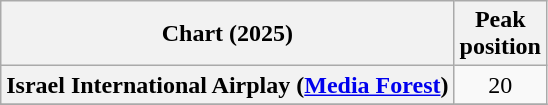<table class="wikitable plainrowheaders" style="text-align:center">
<tr>
<th scope="col">Chart (2025)</th>
<th scope="col">Peak<br>position</th>
</tr>
<tr>
<th scope="row">Israel International Airplay (<a href='#'>Media Forest</a>)</th>
<td>20</td>
</tr>
<tr>
</tr>
</table>
